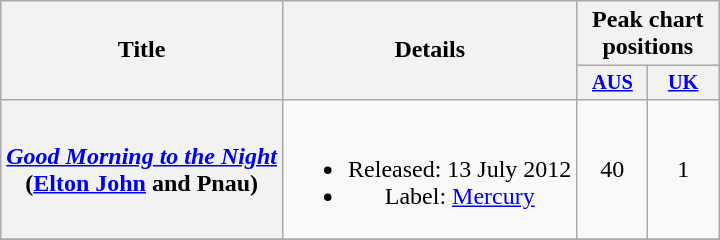<table class="wikitable plainrowheaders" style="text-align:center;">
<tr>
<th scope="col" rowspan="2">Title</th>
<th scope="col" rowspan="2">Details</th>
<th scope="col" colspan="2">Peak chart positions</th>
</tr>
<tr>
<th scope="col" style="width:3em;font-size:85%;"><a href='#'>AUS</a><br></th>
<th scope="col" style="width:3em;font-size:85%;"><a href='#'>UK</a><br></th>
</tr>
<tr>
<th scope="row"><em><a href='#'>Good Morning to the Night</a></em><br><span>(<a href='#'>Elton John</a> and Pnau)</span></th>
<td><br><ul><li>Released: 13 July 2012</li><li>Label: <a href='#'>Mercury</a></li></ul></td>
<td>40</td>
<td>1</td>
</tr>
<tr>
</tr>
</table>
